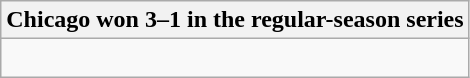<table class="wikitable collapsible collapsed">
<tr>
<th>Chicago won 3–1 in the regular-season series</th>
</tr>
<tr>
<td><br>


</td>
</tr>
</table>
